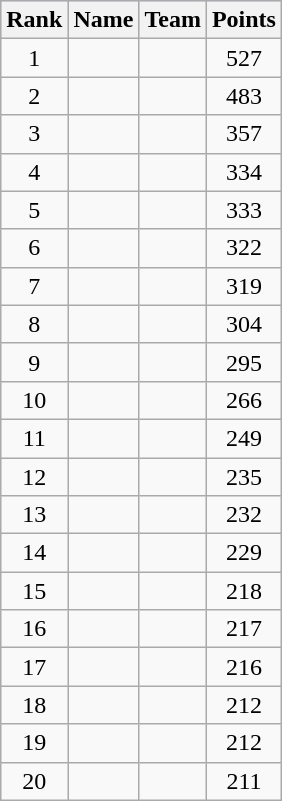<table class="wikitable">
<tr style="background:#ccccff;">
<th>Rank</th>
<th>Name</th>
<th>Team</th>
<th>Points</th>
</tr>
<tr>
<td align=center>1</td>
<td></td>
<td></td>
<td align=center>527</td>
</tr>
<tr>
<td align=center>2</td>
<td></td>
<td></td>
<td align=center>483</td>
</tr>
<tr>
<td align=center>3</td>
<td></td>
<td></td>
<td align=center>357</td>
</tr>
<tr>
<td align=center>4</td>
<td></td>
<td></td>
<td align=center>334</td>
</tr>
<tr>
<td align=center>5</td>
<td></td>
<td></td>
<td align=center>333</td>
</tr>
<tr>
<td align=center>6</td>
<td></td>
<td></td>
<td align=center>322</td>
</tr>
<tr>
<td align=center>7</td>
<td></td>
<td></td>
<td align=center>319</td>
</tr>
<tr>
<td align=center>8</td>
<td></td>
<td></td>
<td align=center>304</td>
</tr>
<tr>
<td align=center>9</td>
<td></td>
<td></td>
<td align=center>295</td>
</tr>
<tr>
<td align=center>10</td>
<td></td>
<td></td>
<td align=center>266</td>
</tr>
<tr>
<td align=center>11</td>
<td></td>
<td></td>
<td align=center>249</td>
</tr>
<tr>
<td align=center>12</td>
<td></td>
<td></td>
<td align=center>235</td>
</tr>
<tr>
<td align=center>13</td>
<td></td>
<td></td>
<td align=center>232</td>
</tr>
<tr>
<td align=center>14</td>
<td></td>
<td></td>
<td align=center>229</td>
</tr>
<tr>
<td align=center>15</td>
<td></td>
<td></td>
<td align=center>218</td>
</tr>
<tr>
<td align=center>16</td>
<td></td>
<td></td>
<td align=center>217</td>
</tr>
<tr>
<td align=center>17</td>
<td></td>
<td></td>
<td align=center>216</td>
</tr>
<tr>
<td align=center>18</td>
<td></td>
<td></td>
<td align=center>212</td>
</tr>
<tr>
<td align=center>19</td>
<td></td>
<td></td>
<td align=center>212</td>
</tr>
<tr>
<td align=center>20</td>
<td></td>
<td></td>
<td align=center>211</td>
</tr>
</table>
